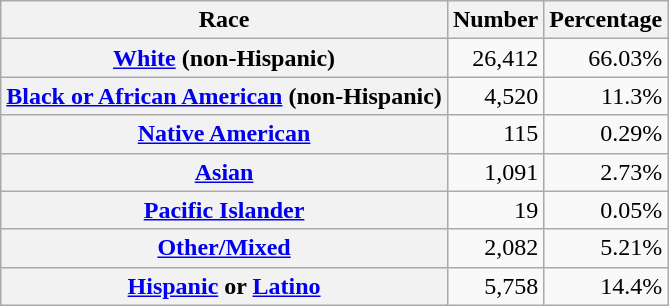<table class="wikitable" style="text-align:right">
<tr>
<th scope="col">Race</th>
<th scope="col">Number</th>
<th scope="col">Percentage</th>
</tr>
<tr>
<th scope="row"><a href='#'>White</a> (non-Hispanic)</th>
<td>26,412</td>
<td>66.03%</td>
</tr>
<tr>
<th scope="row"><a href='#'>Black or African American</a> (non-Hispanic)</th>
<td>4,520</td>
<td>11.3%</td>
</tr>
<tr>
<th scope="row"><a href='#'>Native American</a></th>
<td>115</td>
<td>0.29%</td>
</tr>
<tr>
<th scope="row"><a href='#'>Asian</a></th>
<td>1,091</td>
<td>2.73%</td>
</tr>
<tr>
<th scope="row"><a href='#'>Pacific Islander</a></th>
<td>19</td>
<td>0.05%</td>
</tr>
<tr>
<th scope="row"><a href='#'>Other/Mixed</a></th>
<td>2,082</td>
<td>5.21%</td>
</tr>
<tr>
<th scope="row"><a href='#'>Hispanic</a> or <a href='#'>Latino</a></th>
<td>5,758</td>
<td>14.4%</td>
</tr>
</table>
